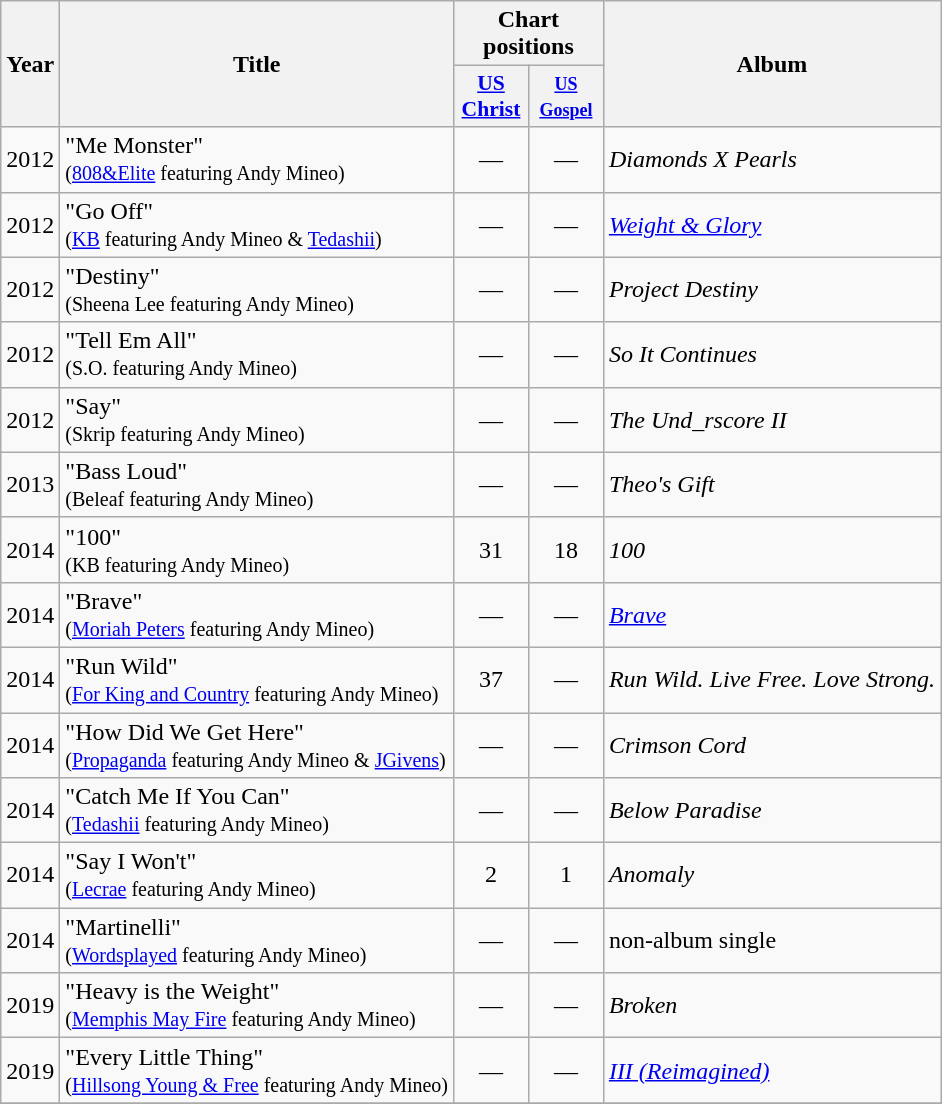<table class="wikitable">
<tr>
<th rowspan="2">Year</th>
<th rowspan="2">Title</th>
<th colspan="2">Chart positions</th>
<th rowspan="2">Album</th>
</tr>
<tr>
<th style="width:3em; font-size:90%"><a href='#'>US<br>Christ</a><br></th>
<th style="width:3em; font-size:90%"><small><a href='#'>US Gospel</a></small><br></th>
</tr>
<tr>
<td>2012</td>
<td>"Me Monster" <br><small>(<a href='#'>808&Elite</a> featuring Andy Mineo)</small></td>
<td align="center">—</td>
<td align="center">—</td>
<td rowspan="1"><em>Diamonds X Pearls</em></td>
</tr>
<tr>
<td>2012</td>
<td>"Go Off" <br><small>(<a href='#'>KB</a> featuring Andy Mineo & <a href='#'>Tedashii</a>)</small></td>
<td align="center">—</td>
<td align="center">—</td>
<td><em><a href='#'>Weight & Glory</a></em></td>
</tr>
<tr>
<td>2012</td>
<td>"Destiny" <br><small>(Sheena Lee featuring Andy Mineo)</small></td>
<td align="center">—</td>
<td align="center">—</td>
<td><em>Project Destiny</em></td>
</tr>
<tr>
<td>2012</td>
<td>"Tell Em All" <br><small>(S.O. featuring Andy Mineo)</small></td>
<td align="center">—</td>
<td align="center">—</td>
<td><em>So It Continues</em></td>
</tr>
<tr>
<td>2012</td>
<td>"Say" <br><small>(Skrip featuring Andy Mineo)</small></td>
<td align="center">—</td>
<td align="center">—</td>
<td><em>The Und_rscore II</em></td>
</tr>
<tr>
<td>2013</td>
<td>"Bass Loud"<br><small>(Beleaf featuring Andy Mineo)</small></td>
<td align="center">—</td>
<td align="center">—</td>
<td><em>Theo's Gift</em></td>
</tr>
<tr>
<td>2014</td>
<td>"100" <br><small>(KB featuring Andy Mineo)</small></td>
<td align="center">31</td>
<td align="center">18</td>
<td><em>100</em></td>
</tr>
<tr>
<td>2014</td>
<td>"Brave" <br><small>(<a href='#'>Moriah Peters</a> featuring Andy Mineo)</small></td>
<td align="center">—</td>
<td align="center">—</td>
<td><em><a href='#'>Brave</a></em></td>
</tr>
<tr>
<td>2014</td>
<td>"Run Wild" <br><small>(<a href='#'>For King and Country</a> featuring Andy Mineo)</small></td>
<td align="center">37</td>
<td align="center">—</td>
<td><em>Run Wild. Live Free. Love Strong.</em></td>
</tr>
<tr>
<td>2014</td>
<td>"How Did We Get Here" <br><small>(<a href='#'>Propaganda</a> featuring Andy Mineo & <a href='#'>JGivens</a>)</small></td>
<td align="center">—</td>
<td align="center">—</td>
<td><em>Crimson Cord</em></td>
</tr>
<tr>
<td>2014</td>
<td>"Catch Me If You Can" <br><small>(<a href='#'>Tedashii</a> featuring Andy Mineo)</small></td>
<td align="center">—</td>
<td align="center">—</td>
<td><em>Below Paradise</em></td>
</tr>
<tr>
<td>2014</td>
<td>"Say I Won't" <br><small>(<a href='#'>Lecrae</a> featuring Andy Mineo)</small></td>
<td align="center">2</td>
<td align="center">1</td>
<td><em>Anomaly</em></td>
</tr>
<tr>
<td>2014</td>
<td>"Martinelli" <br><small>(<a href='#'>Wordsplayed</a> featuring Andy Mineo)</small></td>
<td align="center">—</td>
<td align="center">—</td>
<td>non-album single</td>
</tr>
<tr>
<td>2019</td>
<td>"Heavy is the Weight" <br><small>(<a href='#'>Memphis May Fire</a> featuring Andy Mineo)</small></td>
<td align="center">—</td>
<td align="center">—</td>
<td><em>Broken</em></td>
</tr>
<tr>
<td>2019</td>
<td>"Every Little Thing" <br><small>(<a href='#'>Hillsong Young & Free</a> featuring Andy Mineo)</small></td>
<td align="center">—</td>
<td align="center">—</td>
<td><em><a href='#'>III (Reimagined)</a></em></td>
</tr>
<tr>
</tr>
</table>
